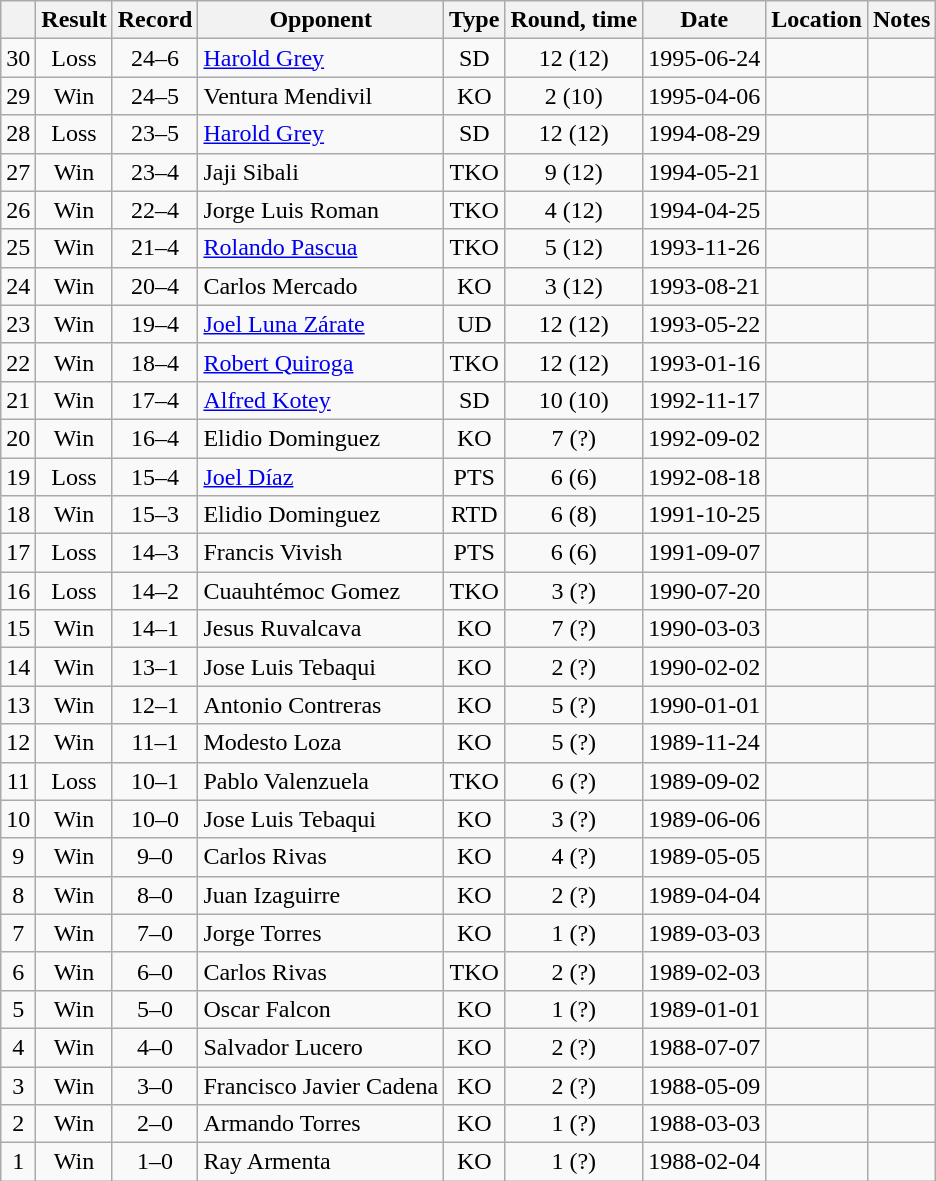<table class=wikitable style=text-align:center>
<tr>
<th></th>
<th>Result</th>
<th>Record</th>
<th>Opponent</th>
<th>Type</th>
<th>Round, time</th>
<th>Date</th>
<th>Location</th>
<th>Notes</th>
</tr>
<tr>
<td>30</td>
<td>Loss</td>
<td>24–6</td>
<td align=left><a href='#'>Harold Grey</a></td>
<td>SD</td>
<td>12 (12)</td>
<td>1995-06-24</td>
<td align=left></td>
<td align=left></td>
</tr>
<tr>
<td>29</td>
<td>Win</td>
<td>24–5</td>
<td align=left>Ventura Mendivil</td>
<td>KO</td>
<td>2 (10)</td>
<td>1995-04-06</td>
<td align=left></td>
<td align=left></td>
</tr>
<tr>
<td>28</td>
<td>Loss</td>
<td>23–5</td>
<td align=left><a href='#'>Harold Grey</a></td>
<td>SD</td>
<td>12 (12)</td>
<td>1994-08-29</td>
<td align=left></td>
<td align=left></td>
</tr>
<tr>
<td>27</td>
<td>Win</td>
<td>23–4</td>
<td align=left>Jaji Sibali</td>
<td>TKO</td>
<td>9 (12)</td>
<td>1994-05-21</td>
<td align=left></td>
<td align=left></td>
</tr>
<tr>
<td>26</td>
<td>Win</td>
<td>22–4</td>
<td align=left>Jorge Luis Roman</td>
<td>TKO</td>
<td>4 (12)</td>
<td>1994-04-25</td>
<td align=left></td>
<td align=left></td>
</tr>
<tr>
<td>25</td>
<td>Win</td>
<td>21–4</td>
<td align=left><a href='#'>Rolando Pascua</a></td>
<td>TKO</td>
<td>5 (12)</td>
<td>1993-11-26</td>
<td align=left></td>
<td align=left></td>
</tr>
<tr>
<td>24</td>
<td>Win</td>
<td>20–4</td>
<td align=left>Carlos Mercado</td>
<td>KO</td>
<td>3 (12)</td>
<td>1993-08-21</td>
<td align=left></td>
<td align=left></td>
</tr>
<tr>
<td>23</td>
<td>Win</td>
<td>19–4</td>
<td align=left><a href='#'>Joel Luna Zárate</a></td>
<td>UD</td>
<td>12 (12)</td>
<td>1993-05-22</td>
<td align=left></td>
<td align=left></td>
</tr>
<tr>
<td>22</td>
<td>Win</td>
<td>18–4</td>
<td align=left><a href='#'>Robert Quiroga</a></td>
<td>TKO</td>
<td>12 (12)</td>
<td>1993-01-16</td>
<td align=left></td>
<td align=left></td>
</tr>
<tr>
<td>21</td>
<td>Win</td>
<td>17–4</td>
<td align=left><a href='#'>Alfred Kotey</a></td>
<td>SD</td>
<td>10 (10)</td>
<td>1992-11-17</td>
<td align=left></td>
<td align=left></td>
</tr>
<tr>
<td>20</td>
<td>Win</td>
<td>16–4</td>
<td align=left>Elidio Dominguez</td>
<td>KO</td>
<td>7 (?)</td>
<td>1992-09-02</td>
<td align=left></td>
<td align=left></td>
</tr>
<tr>
<td>19</td>
<td>Loss</td>
<td>15–4</td>
<td align=left><a href='#'>Joel Díaz</a></td>
<td>PTS</td>
<td>6 (6)</td>
<td>1992-08-18</td>
<td align=left></td>
<td align=left></td>
</tr>
<tr>
<td>18</td>
<td>Win</td>
<td>15–3</td>
<td align=left>Elidio Dominguez</td>
<td>RTD</td>
<td>6 (8)</td>
<td>1991-10-25</td>
<td align=left></td>
<td align=left></td>
</tr>
<tr>
<td>17</td>
<td>Loss</td>
<td>14–3</td>
<td align=left>Francis Vivish</td>
<td>PTS</td>
<td>6 (6)</td>
<td>1991-09-07</td>
<td align=left></td>
<td align=left></td>
</tr>
<tr>
<td>16</td>
<td>Loss</td>
<td>14–2</td>
<td align=left>Cuauhtémoc Gomez</td>
<td>TKO</td>
<td>3 (?)</td>
<td>1990-07-20</td>
<td align=left></td>
<td align=left></td>
</tr>
<tr>
<td>15</td>
<td>Win</td>
<td>14–1</td>
<td align=left>Jesus Ruvalcava</td>
<td>KO</td>
<td>7 (?)</td>
<td>1990-03-03</td>
<td align=left></td>
<td align=left></td>
</tr>
<tr>
<td>14</td>
<td>Win</td>
<td>13–1</td>
<td align=left>Jose Luis Tebaqui</td>
<td>KO</td>
<td>2 (?)</td>
<td>1990-02-02</td>
<td align=left></td>
<td align=left></td>
</tr>
<tr>
<td>13</td>
<td>Win</td>
<td>12–1</td>
<td align=left>Antonio Contreras</td>
<td>KO</td>
<td>5 (?)</td>
<td>1990-01-01</td>
<td align=left></td>
<td align=left></td>
</tr>
<tr>
<td>12</td>
<td>Win</td>
<td>11–1</td>
<td align=left>Modesto Loza</td>
<td>KO</td>
<td>5 (?)</td>
<td>1989-11-24</td>
<td align=left></td>
<td align=left></td>
</tr>
<tr>
<td>11</td>
<td>Loss</td>
<td>10–1</td>
<td align=left>Pablo Valenzuela</td>
<td>TKO</td>
<td>6 (?)</td>
<td>1989-09-02</td>
<td align=left></td>
<td align=left></td>
</tr>
<tr>
<td>10</td>
<td>Win</td>
<td>10–0</td>
<td align=left>Jose Luis Tebaqui</td>
<td>KO</td>
<td>3 (?)</td>
<td>1989-06-06</td>
<td align=left></td>
<td align=left></td>
</tr>
<tr>
<td>9</td>
<td>Win</td>
<td>9–0</td>
<td align=left>Carlos Rivas</td>
<td>KO</td>
<td>4 (?)</td>
<td>1989-05-05</td>
<td align=left></td>
<td align=left></td>
</tr>
<tr>
<td>8</td>
<td>Win</td>
<td>8–0</td>
<td align=left>Juan Izaguirre</td>
<td>KO</td>
<td>2 (?)</td>
<td>1989-04-04</td>
<td align=left></td>
<td align=left></td>
</tr>
<tr>
<td>7</td>
<td>Win</td>
<td>7–0</td>
<td align=left>Jorge Torres</td>
<td>KO</td>
<td>1 (?)</td>
<td>1989-03-03</td>
<td align=left></td>
<td align=left></td>
</tr>
<tr>
<td>6</td>
<td>Win</td>
<td>6–0</td>
<td align=left>Carlos Rivas</td>
<td>TKO</td>
<td>2 (?)</td>
<td>1989-02-03</td>
<td align=left></td>
<td align=left></td>
</tr>
<tr>
<td>5</td>
<td>Win</td>
<td>5–0</td>
<td align=left>Oscar Falcon</td>
<td>KO</td>
<td>1 (?)</td>
<td>1989-01-01</td>
<td align=left></td>
<td align=left></td>
</tr>
<tr>
<td>4</td>
<td>Win</td>
<td>4–0</td>
<td align=left>Salvador Lucero</td>
<td>KO</td>
<td>2 (?)</td>
<td>1988-07-07</td>
<td align=left></td>
<td align=left></td>
</tr>
<tr>
<td>3</td>
<td>Win</td>
<td>3–0</td>
<td align=left>Francisco Javier Cadena</td>
<td>KO</td>
<td>2 (?)</td>
<td>1988-05-09</td>
<td align=left></td>
<td align=left></td>
</tr>
<tr>
<td>2</td>
<td>Win</td>
<td>2–0</td>
<td align=left>Armando Torres</td>
<td>KO</td>
<td>1 (?)</td>
<td>1988-03-03</td>
<td align=left></td>
<td align=left></td>
</tr>
<tr>
<td>1</td>
<td>Win</td>
<td>1–0</td>
<td align=left>Ray Armenta</td>
<td>KO</td>
<td>1 (?)</td>
<td>1988-02-04</td>
<td align=left></td>
<td align=left></td>
</tr>
</table>
